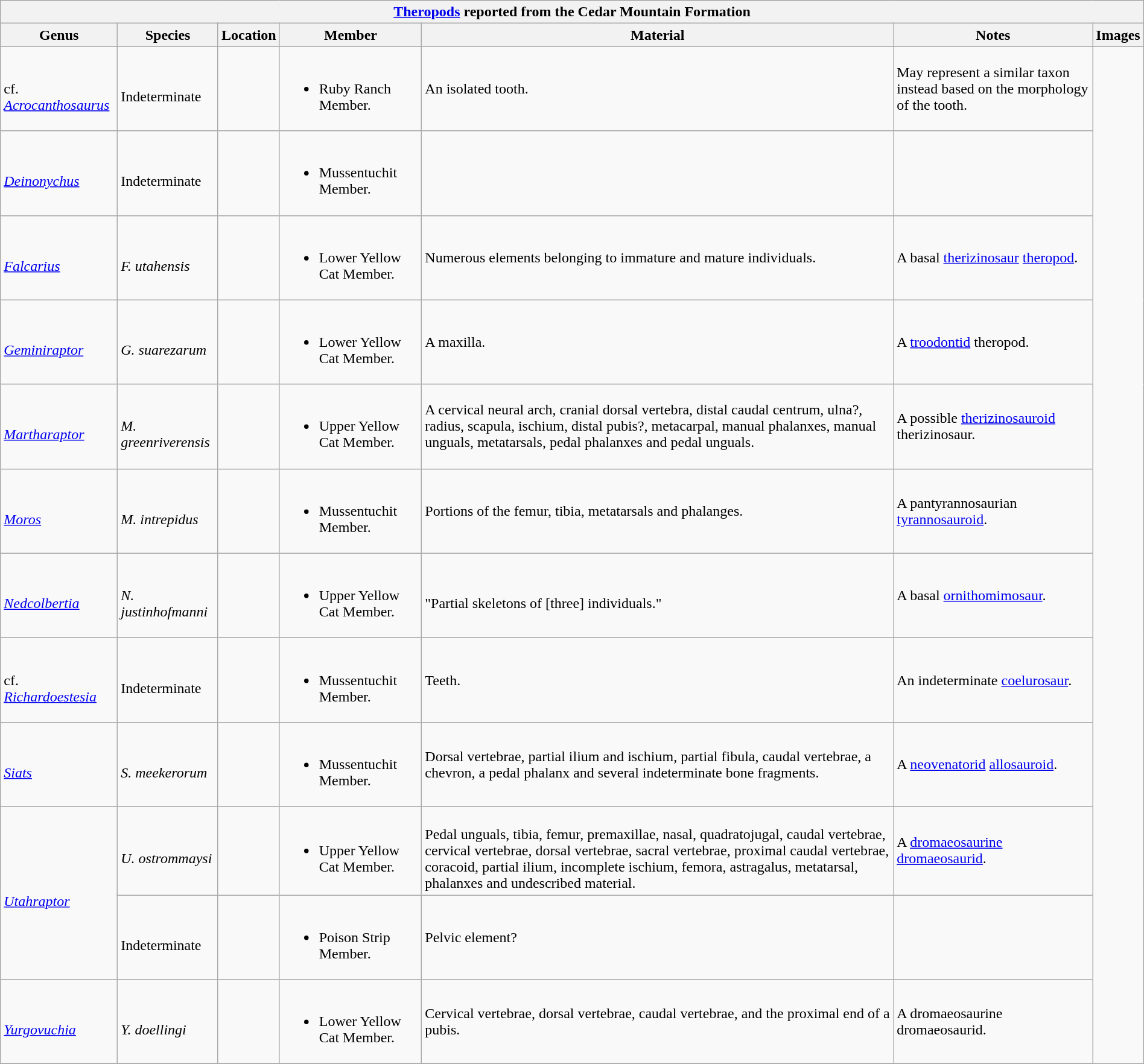<table class="wikitable" align="center" width="100%">
<tr>
<th colspan="7" align="center"><strong><a href='#'>Theropods</a> reported from the Cedar Mountain Formation</strong></th>
</tr>
<tr>
<th>Genus</th>
<th>Species</th>
<th>Location</th>
<th>Member</th>
<th>Material</th>
<th>Notes</th>
<th>Images</th>
</tr>
<tr>
<td><br>cf. <em><a href='#'>Acrocanthosaurus</a></em></td>
<td><br>Indeterminate</td>
<td></td>
<td><br><ul><li>Ruby Ranch Member.</li></ul></td>
<td>An isolated tooth.</td>
<td>May represent a similar taxon instead based on the morphology of the tooth.</td>
<td rowspan="99"><br>




</td>
</tr>
<tr>
<td><br><em><a href='#'>Deinonychus</a></em></td>
<td><br>Indeterminate</td>
<td></td>
<td><br><ul><li>Mussentuchit Member.</li></ul></td>
<td></td>
<td></td>
</tr>
<tr>
<td><br><em><a href='#'>Falcarius</a></em></td>
<td><br><em>F. utahensis</em></td>
<td></td>
<td><br><ul><li>Lower Yellow Cat Member.</li></ul></td>
<td>Numerous elements belonging to immature and mature individuals.</td>
<td>A basal <a href='#'>therizinosaur</a> <a href='#'>theropod</a>.</td>
</tr>
<tr>
<td><br><em><a href='#'>Geminiraptor</a></em></td>
<td><br><em>G. suarezarum</em></td>
<td></td>
<td><br><ul><li>Lower Yellow Cat Member.</li></ul></td>
<td>A maxilla.</td>
<td>A <a href='#'>troodontid</a> theropod.</td>
</tr>
<tr>
<td><br><em><a href='#'>Martharaptor</a></em></td>
<td><br><em>M. greenriverensis</em></td>
<td></td>
<td><br><ul><li>Upper Yellow Cat Member.</li></ul></td>
<td>A cervical neural arch, cranial dorsal vertebra, distal caudal centrum, ulna?, radius, scapula, ischium, distal pubis?, metacarpal, manual phalanxes, manual unguals, metatarsals, pedal phalanxes and pedal unguals.</td>
<td>A possible <a href='#'>therizinosauroid</a> therizinosaur.</td>
</tr>
<tr>
<td><br><em><a href='#'>Moros</a></em></td>
<td><br><em>M. intrepidus</em></td>
<td></td>
<td><br><ul><li>Mussentuchit Member.</li></ul></td>
<td>Portions of the femur, tibia, metatarsals and phalanges.</td>
<td>A pantyrannosaurian <a href='#'>tyrannosauroid</a>.</td>
</tr>
<tr>
<td><br><em><a href='#'>Nedcolbertia</a></em></td>
<td><br><em>N. justinhofmanni</em></td>
<td></td>
<td><br><ul><li>Upper Yellow Cat Member.</li></ul></td>
<td><br>"Partial skeletons of [three] individuals."</td>
<td>A basal <a href='#'>ornithomimosaur</a>.</td>
</tr>
<tr>
<td><br>cf. <em><a href='#'>Richardoestesia</a></em></td>
<td><br>Indeterminate</td>
<td></td>
<td><br><ul><li>Mussentuchit Member.</li></ul></td>
<td>Teeth.</td>
<td>An indeterminate <a href='#'>coelurosaur</a>.</td>
</tr>
<tr>
<td><br><em><a href='#'>Siats</a></em></td>
<td><br><em>S. meekerorum</em></td>
<td></td>
<td><br><ul><li>Mussentuchit Member.</li></ul></td>
<td>Dorsal vertebrae, partial ilium and ischium, partial fibula, caudal vertebrae, a chevron, a pedal phalanx and several indeterminate bone fragments.</td>
<td>A <a href='#'>neovenatorid</a> <a href='#'>allosauroid</a>.</td>
</tr>
<tr>
<td rowspan="2"><br><em><a href='#'>Utahraptor</a></em></td>
<td><br><em>U. ostrommaysi</em></td>
<td></td>
<td><br><ul><li>Upper Yellow Cat Member.</li></ul></td>
<td><br>Pedal unguals, tibia, femur, premaxillae, nasal, quadratojugal, caudal vertebrae, cervical vertebrae, dorsal vertebrae, sacral vertebrae, proximal caudal vertebrae, coracoid, partial ilium, incomplete ischium, femora, astragalus, metatarsal, phalanxes and undescribed material. </td>
<td>A <a href='#'>dromaeosaurine</a> <a href='#'>dromaeosaurid</a>.</td>
</tr>
<tr>
<td><br>Indeterminate</td>
<td></td>
<td><br><ul><li>Poison Strip Member.</li></ul></td>
<td>Pelvic element?</td>
<td></td>
</tr>
<tr>
<td><br><em><a href='#'>Yurgovuchia</a></em></td>
<td><br><em>Y. doellingi</em></td>
<td></td>
<td><br><ul><li>Lower Yellow Cat Member.</li></ul></td>
<td>Cervical vertebrae, dorsal vertebrae, caudal vertebrae, and the proximal end of a pubis.</td>
<td>A dromaeosaurine dromaeosaurid.</td>
</tr>
<tr>
</tr>
</table>
